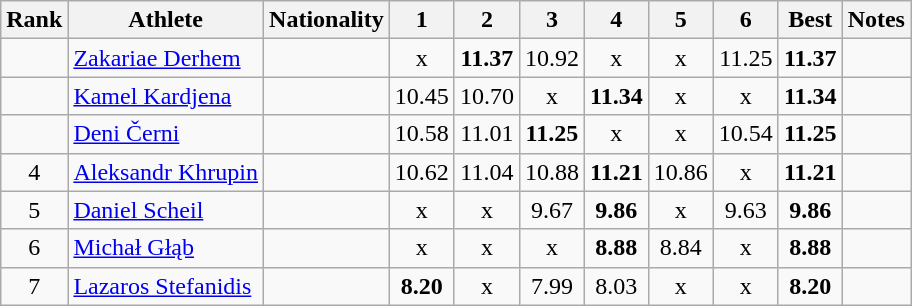<table class="wikitable sortable" style="text-align:center">
<tr>
<th>Rank</th>
<th>Athlete</th>
<th>Nationality</th>
<th>1</th>
<th>2</th>
<th>3</th>
<th>4</th>
<th>5</th>
<th>6</th>
<th>Best</th>
<th>Notes</th>
</tr>
<tr>
<td></td>
<td style="text-align:left;"><a href='#'>Zakariae Derhem</a></td>
<td style="text-align:left;"></td>
<td>x</td>
<td><strong>11.37</strong></td>
<td>10.92</td>
<td>x</td>
<td>x</td>
<td>11.25</td>
<td><strong>11.37</strong></td>
<td></td>
</tr>
<tr>
<td></td>
<td style="text-align:left;"><a href='#'>Kamel Kardjena</a></td>
<td style="text-align:left;"></td>
<td>10.45</td>
<td>10.70</td>
<td>x</td>
<td><strong>11.34</strong></td>
<td>x</td>
<td>x</td>
<td><strong>11.34</strong></td>
<td></td>
</tr>
<tr>
<td></td>
<td style="text-align:left;"><a href='#'>Deni Černi</a></td>
<td style="text-align:left;"></td>
<td>10.58</td>
<td>11.01</td>
<td><strong>11.25</strong></td>
<td>x</td>
<td>x</td>
<td>10.54</td>
<td><strong>11.25</strong></td>
<td></td>
</tr>
<tr>
<td>4</td>
<td style="text-align:left;"><a href='#'>Aleksandr Khrupin</a></td>
<td style="text-align:left;"></td>
<td>10.62</td>
<td>11.04</td>
<td>10.88</td>
<td><strong>11.21</strong></td>
<td>10.86</td>
<td>x</td>
<td><strong>11.21</strong></td>
<td></td>
</tr>
<tr>
<td>5</td>
<td style="text-align:left;"><a href='#'>Daniel Scheil</a></td>
<td style="text-align:left;"></td>
<td>x</td>
<td>x</td>
<td>9.67</td>
<td><strong>9.86</strong></td>
<td>x</td>
<td>9.63</td>
<td><strong>9.86</strong></td>
<td></td>
</tr>
<tr>
<td>6</td>
<td style="text-align:left;"><a href='#'>Michał Głąb</a></td>
<td style="text-align:left;"></td>
<td>x</td>
<td>x</td>
<td>x</td>
<td><strong>8.88</strong></td>
<td>8.84</td>
<td>x</td>
<td><strong>8.88</strong></td>
<td></td>
</tr>
<tr>
<td>7</td>
<td style="text-align:left;"><a href='#'>Lazaros Stefanidis</a></td>
<td style="text-align:left;"></td>
<td><strong>8.20</strong></td>
<td>x</td>
<td>7.99</td>
<td>8.03</td>
<td>x</td>
<td>x</td>
<td><strong>8.20</strong></td>
<td></td>
</tr>
</table>
